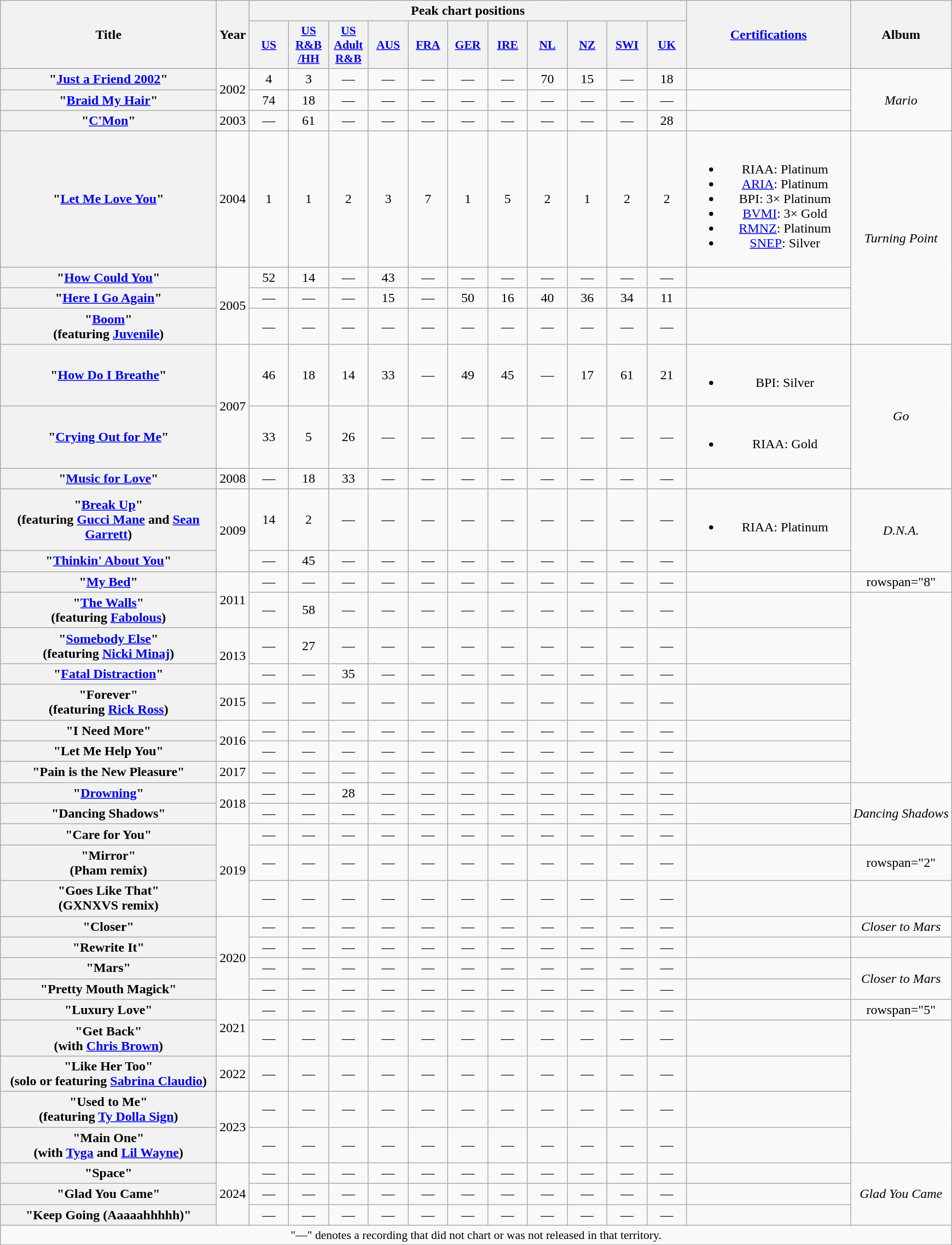<table class="wikitable plainrowheaders" style="text-align:center;">
<tr>
<th scope="col" rowspan="2" style="width:16em;">Title</th>
<th scope="col" rowspan="2">Year</th>
<th scope="col" colspan="11">Peak chart positions</th>
<th scope="col" rowspan="2" style="width:12em;"><a href='#'>Certifications</a></th>
<th scope="col" rowspan="2">Album</th>
</tr>
<tr>
<th scope="col" style="width:2.9em;font-size:90%;"><a href='#'>US</a><br></th>
<th scope="col" style="width:2.9em;font-size:90%;"><a href='#'>US R&B<br>/HH</a><br></th>
<th scope="col"style="width:2.9em;font-size:90%;"><a href='#'>US Adult R&B</a><br></th>
<th scope="col" style="width:2.9em;font-size:90%;"><a href='#'>AUS</a><br></th>
<th scope="col" style="width:2.9em;font-size:90%;"><a href='#'>FRA</a><br></th>
<th scope="col" style="width:2.9em;font-size:90%;"><a href='#'>GER</a><br></th>
<th scope="col" style="width:2.9em;font-size:90%;"><a href='#'>IRE</a><br></th>
<th scope="col" style="width:2.9em;font-size:90%;"><a href='#'>NL</a><br></th>
<th scope="col" style="width:2.9em;font-size:90%;"><a href='#'>NZ</a><br></th>
<th scope="col" style="width:2.9em;font-size:90%;"><a href='#'>SWI</a><br></th>
<th scope="col" style="width:2.9em;font-size:90%;"><a href='#'>UK</a><br></th>
</tr>
<tr>
<th scope="row">"<a href='#'>Just a Friend 2002</a>"</th>
<td rowspan="2">2002</td>
<td>4</td>
<td>3</td>
<td>—</td>
<td>—</td>
<td>—</td>
<td>—</td>
<td>—</td>
<td>70</td>
<td>15</td>
<td>—</td>
<td>18</td>
<td></td>
<td rowspan="3"><em>Mario</em></td>
</tr>
<tr>
<th scope="row">"<a href='#'>Braid My Hair</a>"</th>
<td>74</td>
<td>18</td>
<td>—</td>
<td>—</td>
<td>—</td>
<td>—</td>
<td>—</td>
<td>—</td>
<td>—</td>
<td>—</td>
<td>—</td>
<td></td>
</tr>
<tr>
<th scope="row">"<a href='#'>C'Mon</a>"</th>
<td>2003</td>
<td>—</td>
<td>61</td>
<td>—</td>
<td>—</td>
<td>—</td>
<td>—</td>
<td>—</td>
<td>—</td>
<td>—</td>
<td>—</td>
<td>28</td>
<td></td>
</tr>
<tr>
<th scope="row">"<a href='#'>Let Me Love You</a>"</th>
<td>2004</td>
<td>1</td>
<td>1</td>
<td>2</td>
<td>3</td>
<td>7</td>
<td>1</td>
<td>5</td>
<td>2</td>
<td>1</td>
<td>2</td>
<td>2</td>
<td><br><ul><li>RIAA: Platinum</li><li><a href='#'>ARIA</a>: Platinum</li><li>BPI: 3× Platinum</li><li><a href='#'>BVMI</a>: 3× Gold</li><li><a href='#'>RMNZ</a>: Platinum</li><li><a href='#'>SNEP</a>: Silver</li></ul></td>
<td rowspan="4"><em>Turning Point</em></td>
</tr>
<tr>
<th scope="row">"<a href='#'>How Could You</a>"</th>
<td rowspan="3">2005</td>
<td>52</td>
<td>14</td>
<td>—</td>
<td>43</td>
<td>—</td>
<td>—</td>
<td>—</td>
<td>—</td>
<td>—</td>
<td>—</td>
<td>—</td>
<td></td>
</tr>
<tr>
<th scope="row">"<a href='#'>Here I Go Again</a>"</th>
<td>—</td>
<td>—</td>
<td>—</td>
<td>15</td>
<td>—</td>
<td>50</td>
<td>16</td>
<td>40</td>
<td>36</td>
<td>34</td>
<td>11</td>
<td></td>
</tr>
<tr>
<th scope="row">"<a href='#'>Boom</a>"<br><span>(featuring <a href='#'>Juvenile</a>)</span></th>
<td>—</td>
<td>—</td>
<td>—</td>
<td>—</td>
<td>—</td>
<td>—</td>
<td>—</td>
<td>—</td>
<td>—</td>
<td>—</td>
<td>—</td>
<td></td>
</tr>
<tr>
<th scope="row">"<a href='#'>How Do I Breathe</a>"</th>
<td rowspan="2">2007</td>
<td>46</td>
<td>18</td>
<td>14</td>
<td>33</td>
<td>—</td>
<td>49</td>
<td>45</td>
<td>—</td>
<td>17</td>
<td>61</td>
<td>21</td>
<td><br><ul><li>BPI: Silver</li></ul></td>
<td rowspan="3"><em>Go</em></td>
</tr>
<tr>
<th scope="row">"<a href='#'>Crying Out for Me</a>"</th>
<td>33</td>
<td>5</td>
<td>26</td>
<td>—</td>
<td>—</td>
<td>—</td>
<td>—</td>
<td>—</td>
<td>—</td>
<td>—</td>
<td>—</td>
<td><br><ul><li>RIAA: Gold</li></ul></td>
</tr>
<tr>
<th scope="row">"<a href='#'>Music for Love</a>"</th>
<td>2008</td>
<td>—</td>
<td>18</td>
<td>33</td>
<td>—</td>
<td>—</td>
<td>—</td>
<td>—</td>
<td>—</td>
<td>—</td>
<td>—</td>
<td>—</td>
<td></td>
</tr>
<tr>
<th scope="row">"<a href='#'>Break Up</a>"<br><span>(featuring <a href='#'>Gucci Mane</a> and <a href='#'>Sean Garrett</a>)</span></th>
<td rowspan="2">2009</td>
<td>14</td>
<td>2</td>
<td>—</td>
<td>—</td>
<td>—</td>
<td>—</td>
<td>—</td>
<td>—</td>
<td>—</td>
<td>—</td>
<td>—</td>
<td><br><ul><li>RIAA: Platinum</li></ul></td>
<td rowspan="2"><em>D.N.A.</em></td>
</tr>
<tr>
<th scope="row">"<a href='#'>Thinkin' About You</a>"</th>
<td>—</td>
<td>45</td>
<td>—</td>
<td>—</td>
<td>—</td>
<td>—</td>
<td>—</td>
<td>—</td>
<td>—</td>
<td>—</td>
<td>—</td>
<td></td>
</tr>
<tr>
<th scope="row">"<a href='#'>My Bed</a>"</th>
<td rowspan="2">2011</td>
<td>—</td>
<td>—</td>
<td>—</td>
<td>—</td>
<td>—</td>
<td>—</td>
<td>—</td>
<td>—</td>
<td>—</td>
<td>—</td>
<td>—</td>
<td></td>
<td>rowspan="8" </td>
</tr>
<tr>
<th scope="row">"<a href='#'>The Walls</a>"<br><span>(featuring <a href='#'>Fabolous</a>)</span></th>
<td>—</td>
<td>58</td>
<td>—</td>
<td>—</td>
<td>—</td>
<td>—</td>
<td>—</td>
<td>—</td>
<td>—</td>
<td>—</td>
<td>—</td>
<td></td>
</tr>
<tr>
<th scope="row">"<a href='#'>Somebody Else</a>"<br><span>(featuring <a href='#'>Nicki Minaj</a>)</span></th>
<td rowspan="2">2013</td>
<td>—</td>
<td>27</td>
<td>—</td>
<td>—</td>
<td>—</td>
<td>—</td>
<td>—</td>
<td>—</td>
<td>—</td>
<td>—</td>
<td>—</td>
<td></td>
</tr>
<tr>
<th scope="row">"<a href='#'>Fatal Distraction</a>"</th>
<td>―</td>
<td>―</td>
<td>35</td>
<td>—</td>
<td>—</td>
<td>—</td>
<td>—</td>
<td>—</td>
<td>—</td>
<td>—</td>
<td>—</td>
<td></td>
</tr>
<tr>
<th scope="row">"Forever" <br><span>(featuring <a href='#'>Rick Ross</a>)</span></th>
<td>2015</td>
<td>―</td>
<td>―</td>
<td>—</td>
<td>—</td>
<td>—</td>
<td>—</td>
<td>—</td>
<td>—</td>
<td>—</td>
<td>—</td>
<td>—</td>
<td></td>
</tr>
<tr>
<th scope="row">"I Need More"</th>
<td rowspan="2">2016</td>
<td>―</td>
<td>―</td>
<td>—</td>
<td>—</td>
<td>—</td>
<td>—</td>
<td>—</td>
<td>—</td>
<td>—</td>
<td>—</td>
<td>—</td>
<td></td>
</tr>
<tr>
<th scope="row">"Let Me Help You"</th>
<td>―</td>
<td>―</td>
<td>—</td>
<td>—</td>
<td>—</td>
<td>—</td>
<td>—</td>
<td>—</td>
<td>—</td>
<td>—</td>
<td>—</td>
<td></td>
</tr>
<tr>
<th scope="row">"Pain is the New Pleasure"</th>
<td>2017</td>
<td>―</td>
<td>―</td>
<td>—</td>
<td>—</td>
<td>—</td>
<td>—</td>
<td>—</td>
<td>—</td>
<td>—</td>
<td>—</td>
<td>—</td>
<td></td>
</tr>
<tr>
<th scope="row">"<a href='#'>Drowning</a>"</th>
<td rowspan="2">2018</td>
<td>―</td>
<td>―</td>
<td>28</td>
<td>—</td>
<td>—</td>
<td>—</td>
<td>—</td>
<td>—</td>
<td>—</td>
<td>—</td>
<td>—</td>
<td></td>
<td rowspan="3"><em>Dancing Shadows</em></td>
</tr>
<tr>
<th scope="row">"Dancing Shadows"</th>
<td>―</td>
<td>―</td>
<td>—</td>
<td>—</td>
<td>—</td>
<td>—</td>
<td>—</td>
<td>—</td>
<td>—</td>
<td>—</td>
<td>—</td>
<td></td>
</tr>
<tr>
<th scope="row">"Care for You"</th>
<td rowspan="3">2019</td>
<td>―</td>
<td>―</td>
<td>—</td>
<td>—</td>
<td>—</td>
<td>—</td>
<td>—</td>
<td>—</td>
<td>—</td>
<td>—</td>
<td>—</td>
<td></td>
</tr>
<tr>
<th scope="row">"Mirror"<br><span>(Pham remix)</span></th>
<td>―</td>
<td>―</td>
<td>—</td>
<td>—</td>
<td>—</td>
<td>—</td>
<td>—</td>
<td>—</td>
<td>—</td>
<td>—</td>
<td>—</td>
<td></td>
<td>rowspan="2" </td>
</tr>
<tr>
<th scope="row">"Goes Like That"<br><span>(GXNXVS remix)</span></th>
<td>―</td>
<td>―</td>
<td>—</td>
<td>—</td>
<td>—</td>
<td>—</td>
<td>—</td>
<td>—</td>
<td>—</td>
<td>—</td>
<td>—</td>
<td></td>
</tr>
<tr>
<th scope="row">"Closer"</th>
<td rowspan="4">2020</td>
<td>―</td>
<td>―</td>
<td>—</td>
<td>—</td>
<td>—</td>
<td>—</td>
<td>—</td>
<td>—</td>
<td>—</td>
<td>—</td>
<td>—</td>
<td></td>
<td><em>Closer to Mars</em></td>
</tr>
<tr>
<th scope="row">"Rewrite It"</th>
<td>―</td>
<td>―</td>
<td>—</td>
<td>—</td>
<td>—</td>
<td>—</td>
<td>—</td>
<td>—</td>
<td>—</td>
<td>—</td>
<td>—</td>
<td></td>
<td></td>
</tr>
<tr>
<th scope="row">"Mars"</th>
<td>―</td>
<td>―</td>
<td>—</td>
<td>—</td>
<td>—</td>
<td>—</td>
<td>—</td>
<td>—</td>
<td>—</td>
<td>—</td>
<td>—</td>
<td></td>
<td rowspan="2"><em>Closer to Mars</em></td>
</tr>
<tr>
<th scope="row">"Pretty Mouth Magick"</th>
<td>―</td>
<td>―</td>
<td>—</td>
<td>—</td>
<td>—</td>
<td>—</td>
<td>—</td>
<td>—</td>
<td>—</td>
<td>—</td>
<td>—</td>
<td></td>
</tr>
<tr>
<th scope="row">"Luxury Love"</th>
<td rowspan="2">2021</td>
<td>―</td>
<td>―</td>
<td>—</td>
<td>—</td>
<td>—</td>
<td>—</td>
<td>—</td>
<td>—</td>
<td>—</td>
<td>—</td>
<td>—</td>
<td></td>
<td>rowspan="5" </td>
</tr>
<tr>
<th scope="row">"Get Back"<br><span>(with <a href='#'>Chris Brown</a>)</span></th>
<td>―</td>
<td>―</td>
<td>—</td>
<td>—</td>
<td>—</td>
<td>—</td>
<td>—</td>
<td>—</td>
<td>—</td>
<td>—</td>
<td>—</td>
<td></td>
</tr>
<tr>
<th scope="row">"Like Her Too"<br><span>(solo or featuring <a href='#'>Sabrina Claudio</a>)</span></th>
<td>2022</td>
<td>―</td>
<td>―</td>
<td>—</td>
<td>—</td>
<td>—</td>
<td>—</td>
<td>—</td>
<td>—</td>
<td>—</td>
<td>—</td>
<td>—</td>
<td></td>
</tr>
<tr>
<th scope="row">"Used to Me"<br><span>(featuring <a href='#'>Ty Dolla Sign</a>)</span></th>
<td rowspan="2">2023</td>
<td>―</td>
<td>―</td>
<td>—</td>
<td>—</td>
<td>—</td>
<td>—</td>
<td>—</td>
<td>—</td>
<td>—</td>
<td>—</td>
<td>—</td>
<td></td>
</tr>
<tr>
<th scope="row">"Main One"<br><span>(with <a href='#'>Tyga</a> and <a href='#'>Lil Wayne</a>)</span></th>
<td>―</td>
<td>―</td>
<td>—</td>
<td>—</td>
<td>—</td>
<td>—</td>
<td>—</td>
<td>—</td>
<td>—</td>
<td>—</td>
<td>—</td>
<td></td>
</tr>
<tr>
<th scope="row">"Space"</th>
<td rowspan="3">2024</td>
<td>―</td>
<td>―</td>
<td>—</td>
<td>—</td>
<td>—</td>
<td>—</td>
<td>—</td>
<td>—</td>
<td>—</td>
<td>—</td>
<td>—</td>
<td></td>
<td rowspan="3"><em>Glad You Came</em></td>
</tr>
<tr>
<th scope="row">"Glad You Came"</th>
<td>―</td>
<td>―</td>
<td>—</td>
<td>—</td>
<td>—</td>
<td>—</td>
<td>—</td>
<td>—</td>
<td>—</td>
<td>—</td>
<td>—</td>
<td></td>
</tr>
<tr>
<th scope="row">"Keep Going (Aaaaahhhhh)"</th>
<td>―</td>
<td>―</td>
<td>—</td>
<td>—</td>
<td>—</td>
<td>—</td>
<td>—</td>
<td>—</td>
<td>—</td>
<td>—</td>
<td>—</td>
<td></td>
</tr>
<tr>
<td colspan="15" style="font-size:90%">"—" denotes a recording that did not chart or was not released in that territory.</td>
</tr>
</table>
